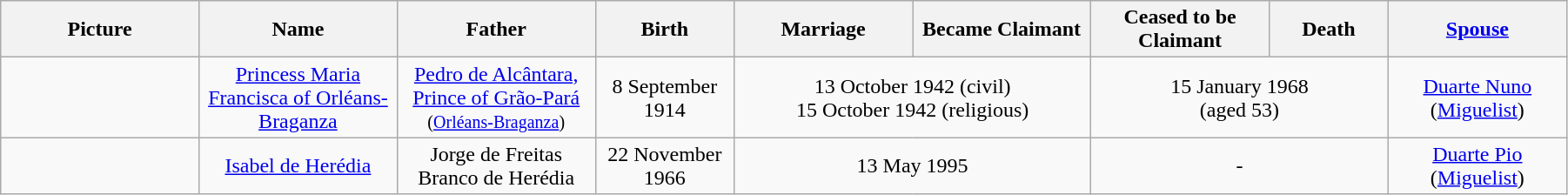<table class="wikitable" width="95%">
<tr>
<th width="10%">Picture</th>
<th width="10%">Name</th>
<th width="10%">Father</th>
<th width="7%">Birth</th>
<th width="9%">Marriage</th>
<th width="9%">Became Claimant</th>
<th width="9%">Ceased to be Claimant</th>
<th width="6%">Death</th>
<th width="9%"><a href='#'>Spouse</a></th>
</tr>
<tr>
<td align="center"></td>
<td align="center"><a href='#'>Princess Maria Francisca of Orléans-Braganza</a></td>
<td align="center"><a href='#'>Pedro de Alcântara, Prince of Grão-Pará</a><small><br>(<a href='#'>Orléans-Braganza</a>)</small></td>
<td align="center">8 September 1914</td>
<td colspan="2" align="center">13 October 1942 (civil)<br>15 October 1942 (religious)</td>
<td colspan="2" align="center">15 January 1968<br>(aged 53)</td>
<td align="center"><a href='#'>Duarte Nuno</a><br>(<a href='#'>Miguelist</a>)</td>
</tr>
<tr>
<td align="center"></td>
<td align="center"><a href='#'>Isabel de Herédia</a></td>
<td align="center">Jorge de Freitas Branco de Herédia</td>
<td align="center">22 November 1966</td>
<td colspan="2" align="center">13 May 1995</td>
<td colspan="2" align="center">-</td>
<td align="center"><a href='#'>Duarte Pio</a><br>(<a href='#'>Miguelist</a>)</td>
</tr>
</table>
